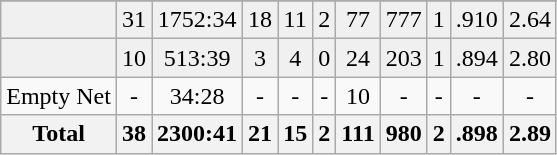<table class="wikitable sortable">
<tr align="center">
</tr>
<tr align="center" bgcolor="f0f0f0">
<td></td>
<td>31</td>
<td>1752:34</td>
<td>18</td>
<td>11</td>
<td>2</td>
<td>77</td>
<td>777</td>
<td>1</td>
<td>.910</td>
<td>2.64</td>
</tr>
<tr align="center" bgcolor="f0f0f0">
<td></td>
<td>10</td>
<td>513:39</td>
<td>3</td>
<td>4</td>
<td>0</td>
<td>24</td>
<td>203</td>
<td>1</td>
<td>.894</td>
<td>2.80</td>
</tr>
<tr align="center" bgcolor="">
<td>Empty Net</td>
<td>-</td>
<td>34:28</td>
<td>-</td>
<td>-</td>
<td>-</td>
<td>10</td>
<td>-</td>
<td>-</td>
<td>-</td>
<td>-</td>
</tr>
<tr>
<th>Total</th>
<th>38</th>
<th>2300:41</th>
<th>21</th>
<th>15</th>
<th>2</th>
<th>111</th>
<th>980</th>
<th>2</th>
<th>.898</th>
<th>2.89</th>
</tr>
</table>
